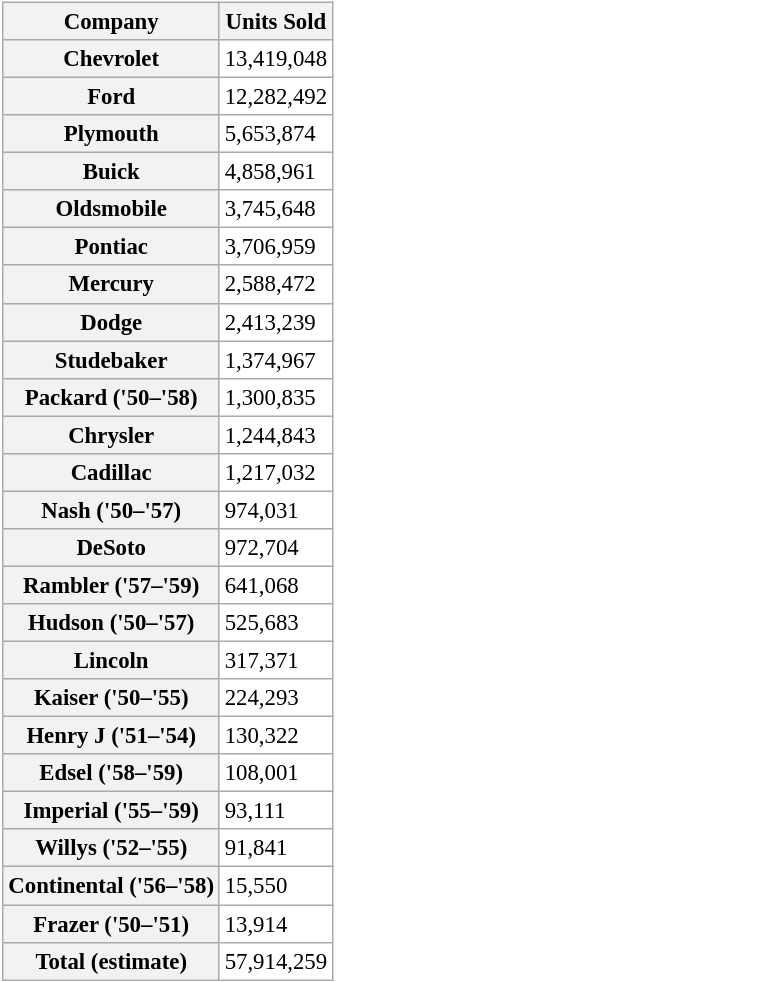<table class="wikitable sortable" style="font-size:95%; display:block; width:40%; max-width:1200; border:1px solid #ffffff; background:#fff; margin:1em auto 1em auto;">
<tr>
<th scope="col">Company</th>
<th scope="col">Units Sold</th>
</tr>
<tr>
<th scope="row">Chevrolet</th>
<td>13,419,048</td>
</tr>
<tr>
<th scope="row">Ford</th>
<td>12,282,492</td>
</tr>
<tr>
<th scope="row">Plymouth</th>
<td>5,653,874</td>
</tr>
<tr>
<th scope="row">Buick</th>
<td>4,858,961</td>
</tr>
<tr>
<th scope="row">Oldsmobile</th>
<td>3,745,648</td>
</tr>
<tr>
<th scope="row">Pontiac</th>
<td>3,706,959</td>
</tr>
<tr>
<th scope="row">Mercury</th>
<td>2,588,472</td>
</tr>
<tr>
<th scope="row">Dodge</th>
<td>2,413,239</td>
</tr>
<tr>
<th scope="row">Studebaker</th>
<td>1,374,967</td>
</tr>
<tr>
<th scope="row">Packard ('50–'58)</th>
<td>1,300,835</td>
</tr>
<tr>
<th scope="row">Chrysler</th>
<td>1,244,843</td>
</tr>
<tr>
<th scope="row">Cadillac</th>
<td>1,217,032</td>
</tr>
<tr>
<th scope="row">Nash ('50–'57)</th>
<td>974,031</td>
</tr>
<tr>
<th scope="row">DeSoto</th>
<td>972,704</td>
</tr>
<tr>
<th scope="row">Rambler ('57–'59)</th>
<td>641,068</td>
</tr>
<tr>
<th scope="row">Hudson ('50–'57)</th>
<td>525,683</td>
</tr>
<tr>
<th scope="row">Lincoln</th>
<td>317,371</td>
</tr>
<tr>
<th scope="row">Kaiser ('50–'55)</th>
<td>224,293</td>
</tr>
<tr>
<th scope="row">Henry J ('51–'54)</th>
<td>130,322</td>
</tr>
<tr>
<th scope="row">Edsel ('58–'59)</th>
<td>108,001</td>
</tr>
<tr>
<th scope="row">Imperial ('55–'59)</th>
<td>93,111</td>
</tr>
<tr>
<th scope="row">Willys ('52–'55)</th>
<td>91,841</td>
</tr>
<tr>
<th scope="row">Continental ('56–'58)</th>
<td>15,550</td>
</tr>
<tr>
<th scope="row">Frazer ('50–'51)</th>
<td>13,914</td>
</tr>
<tr>
<th scope="row">Total (estimate)</th>
<td>57,914,259</td>
</tr>
</table>
